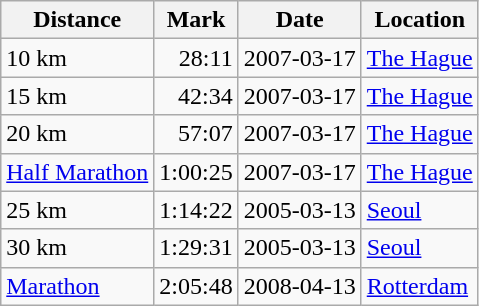<table class="wikitable">
<tr>
<th>Distance</th>
<th>Mark</th>
<th>Date</th>
<th>Location</th>
</tr>
<tr>
<td>10 km</td>
<td align=right>28:11</td>
<td>2007-03-17</td>
<td><a href='#'>The Hague</a></td>
</tr>
<tr>
<td>15 km</td>
<td align=right>42:34</td>
<td>2007-03-17</td>
<td><a href='#'>The Hague</a></td>
</tr>
<tr>
<td>20 km</td>
<td align=right>57:07</td>
<td>2007-03-17</td>
<td><a href='#'>The Hague</a></td>
</tr>
<tr>
<td><a href='#'>Half Marathon</a></td>
<td align=right>1:00:25</td>
<td>2007-03-17</td>
<td><a href='#'>The Hague</a></td>
</tr>
<tr>
<td>25 km</td>
<td align=right>1:14:22</td>
<td>2005-03-13</td>
<td><a href='#'>Seoul</a></td>
</tr>
<tr>
<td>30 km</td>
<td align=right>1:29:31</td>
<td>2005-03-13</td>
<td><a href='#'>Seoul</a></td>
</tr>
<tr>
<td><a href='#'>Marathon</a></td>
<td align=right>2:05:48</td>
<td>2008-04-13</td>
<td><a href='#'>Rotterdam</a></td>
</tr>
</table>
